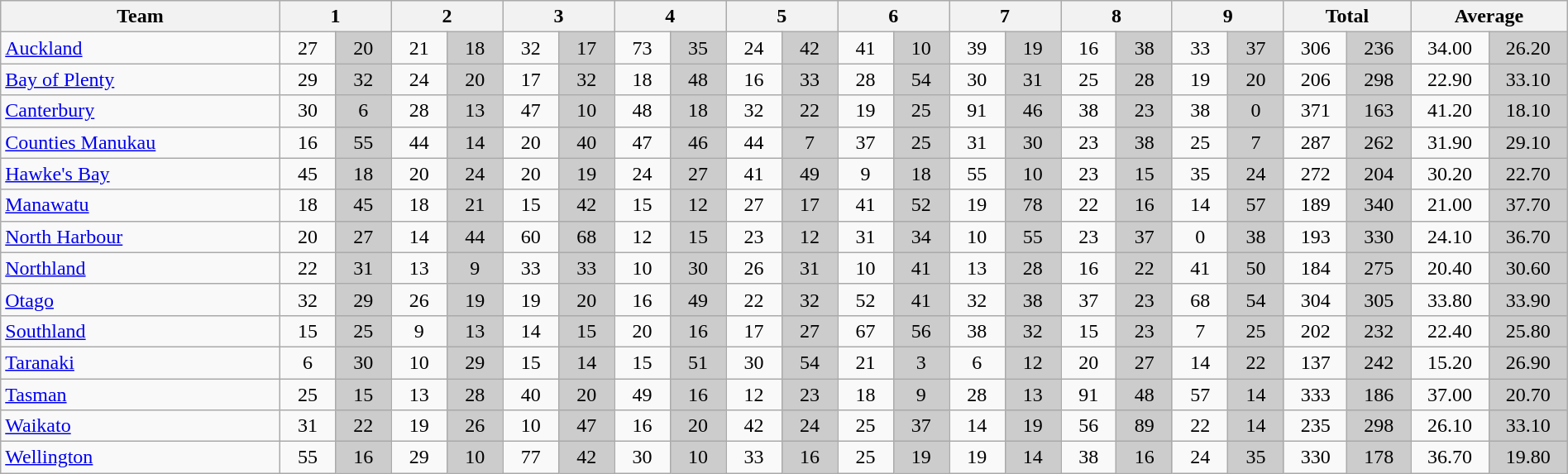<table class="wikitable" style="text-align:center;width:100%">
<tr>
<th style="width:10%">Team</th>
<th style="width:4%" colspan=2>1</th>
<th style="width:4%" colspan=2>2</th>
<th style="width:4%" colspan=2>3</th>
<th style="width:4%" colspan=2>4</th>
<th style="width:4%" colspan=2>5</th>
<th style="width:4%" colspan=2>6</th>
<th style="width:4%" colspan=2>7</th>
<th style="width:4%" colspan=2>8</th>
<th style="width:4%" colspan=2>9</th>
<th style="width:4%" colspan=2>Total</th>
<th style="width:4%" colspan=2>Average</th>
</tr>
<tr>
<td style="text-align:left"><a href='#'>Auckland</a></td>
<td>27</td>
<td style="background:#ccc">20</td>
<td>21</td>
<td style="background:#ccc">18</td>
<td>32</td>
<td style="background:#ccc">17</td>
<td>73</td>
<td style="background:#ccc">35</td>
<td>24</td>
<td style="background:#ccc">42</td>
<td>41</td>
<td style="background:#ccc">10</td>
<td>39</td>
<td style="background:#ccc">19</td>
<td>16</td>
<td style="background:#ccc">38</td>
<td>33</td>
<td style="background:#ccc">37</td>
<td>306</td>
<td style="background:#ccc">236</td>
<td>34.00</td>
<td style="background:#ccc">26.20</td>
</tr>
<tr>
<td style="text-align:left"><a href='#'>Bay of Plenty</a></td>
<td>29</td>
<td style="background:#ccc">32</td>
<td>24</td>
<td style="background:#ccc">20</td>
<td>17</td>
<td style="background:#ccc">32</td>
<td>18</td>
<td style="background:#ccc">48</td>
<td>16</td>
<td style="background:#ccc">33</td>
<td>28</td>
<td style="background:#ccc">54</td>
<td>30</td>
<td style="background:#ccc">31</td>
<td>25</td>
<td style="background:#ccc">28</td>
<td>19</td>
<td style="background:#ccc">20</td>
<td>206</td>
<td style="background:#ccc">298</td>
<td>22.90</td>
<td style="background:#ccc">33.10</td>
</tr>
<tr>
<td style="text-align:left"><a href='#'>Canterbury</a></td>
<td>30</td>
<td style="background:#ccc">6</td>
<td>28</td>
<td style="background:#ccc">13</td>
<td>47</td>
<td style="background:#ccc">10</td>
<td>48</td>
<td style="background:#ccc">18</td>
<td>32</td>
<td style="background:#ccc">22</td>
<td>19</td>
<td style="background:#ccc">25</td>
<td>91</td>
<td style="background:#ccc">46</td>
<td>38</td>
<td style="background:#ccc">23</td>
<td>38</td>
<td style="background:#ccc">0</td>
<td>371</td>
<td style="background:#ccc">163</td>
<td>41.20</td>
<td style="background:#ccc">18.10</td>
</tr>
<tr>
<td style="text-align:left"><a href='#'>Counties Manukau</a></td>
<td>16</td>
<td style="background:#ccc">55</td>
<td>44</td>
<td style="background:#ccc">14</td>
<td>20</td>
<td style="background:#ccc">40</td>
<td>47</td>
<td style="background:#ccc">46</td>
<td>44</td>
<td style="background:#ccc">7</td>
<td>37</td>
<td style="background:#ccc">25</td>
<td>31</td>
<td style="background:#ccc">30</td>
<td>23</td>
<td style="background:#ccc">38</td>
<td>25</td>
<td style="background:#ccc">7</td>
<td>287</td>
<td style="background:#ccc">262</td>
<td>31.90</td>
<td style="background:#ccc">29.10</td>
</tr>
<tr>
<td style="text-align:left"><a href='#'>Hawke's Bay</a></td>
<td>45</td>
<td style="background:#ccc">18</td>
<td>20</td>
<td style="background:#ccc">24</td>
<td>20</td>
<td style="background:#ccc">19</td>
<td>24</td>
<td style="background:#ccc">27</td>
<td>41</td>
<td style="background:#ccc">49</td>
<td>9</td>
<td style="background:#ccc">18</td>
<td>55</td>
<td style="background:#ccc">10</td>
<td>23</td>
<td style="background:#ccc">15</td>
<td>35</td>
<td style="background:#ccc">24</td>
<td>272</td>
<td style="background:#ccc">204</td>
<td>30.20</td>
<td style="background:#ccc">22.70</td>
</tr>
<tr>
<td style="text-align:left"><a href='#'>Manawatu</a></td>
<td>18</td>
<td style="background:#ccc">45</td>
<td>18</td>
<td style="background:#ccc">21</td>
<td>15</td>
<td style="background:#ccc">42</td>
<td>15</td>
<td style="background:#ccc">12</td>
<td>27</td>
<td style="background:#ccc">17</td>
<td>41</td>
<td style="background:#ccc">52</td>
<td>19</td>
<td style="background:#ccc">78</td>
<td>22</td>
<td style="background:#ccc">16</td>
<td>14</td>
<td style="background:#ccc">57</td>
<td>189</td>
<td style="background:#ccc">340</td>
<td>21.00</td>
<td style="background:#ccc">37.70</td>
</tr>
<tr>
<td style="text-align:left"><a href='#'>North Harbour</a></td>
<td>20</td>
<td style="background:#ccc">27</td>
<td>14</td>
<td style="background:#ccc">44</td>
<td>60</td>
<td style="background:#ccc">68</td>
<td>12</td>
<td style="background:#ccc">15</td>
<td>23</td>
<td style="background:#ccc">12</td>
<td>31</td>
<td style="background:#ccc">34</td>
<td>10</td>
<td style="background:#ccc">55</td>
<td>23</td>
<td style="background:#ccc">37</td>
<td>0</td>
<td style="background:#ccc">38</td>
<td>193</td>
<td style="background:#ccc">330</td>
<td>24.10</td>
<td style="background:#ccc">36.70</td>
</tr>
<tr>
<td style="text-align:left"><a href='#'>Northland</a></td>
<td>22</td>
<td style="background:#ccc">31</td>
<td>13</td>
<td style="background:#ccc">9</td>
<td>33</td>
<td style="background:#ccc">33</td>
<td>10</td>
<td style="background:#ccc">30</td>
<td>26</td>
<td style="background:#ccc">31</td>
<td>10</td>
<td style="background:#ccc">41</td>
<td>13</td>
<td style="background:#ccc">28</td>
<td>16</td>
<td style="background:#ccc">22</td>
<td>41</td>
<td style="background:#ccc">50</td>
<td>184</td>
<td style="background:#ccc">275</td>
<td>20.40</td>
<td style="background:#ccc">30.60</td>
</tr>
<tr>
<td style="text-align:left"><a href='#'>Otago</a></td>
<td>32</td>
<td style="background:#ccc">29</td>
<td>26</td>
<td style="background:#ccc">19</td>
<td>19</td>
<td style="background:#ccc">20</td>
<td>16</td>
<td style="background:#ccc">49</td>
<td>22</td>
<td style="background:#ccc">32</td>
<td>52</td>
<td style="background:#ccc">41</td>
<td>32</td>
<td style="background:#ccc">38</td>
<td>37</td>
<td style="background:#ccc">23</td>
<td>68</td>
<td style="background:#ccc">54</td>
<td>304</td>
<td style="background:#ccc">305</td>
<td>33.80</td>
<td style="background:#ccc">33.90</td>
</tr>
<tr>
<td style="text-align:left"><a href='#'>Southland</a></td>
<td>15</td>
<td style="background:#ccc">25</td>
<td>9</td>
<td style="background:#ccc">13</td>
<td>14</td>
<td style="background:#ccc">15</td>
<td>20</td>
<td style="background:#ccc">16</td>
<td>17</td>
<td style="background:#ccc">27</td>
<td>67</td>
<td style="background:#ccc">56</td>
<td>38</td>
<td style="background:#ccc">32</td>
<td>15</td>
<td style="background:#ccc">23</td>
<td>7</td>
<td style="background:#ccc">25</td>
<td>202</td>
<td style="background:#ccc">232</td>
<td>22.40</td>
<td style="background:#ccc">25.80</td>
</tr>
<tr>
<td style="text-align:left"><a href='#'>Taranaki</a></td>
<td>6</td>
<td style="background:#ccc">30</td>
<td>10</td>
<td style="background:#ccc">29</td>
<td>15</td>
<td style="background:#ccc">14</td>
<td>15</td>
<td style="background:#ccc">51</td>
<td>30</td>
<td style="background:#ccc">54</td>
<td>21</td>
<td style="background:#ccc">3</td>
<td>6</td>
<td style="background:#ccc">12</td>
<td>20</td>
<td style="background:#ccc">27</td>
<td>14</td>
<td style="background:#ccc">22</td>
<td>137</td>
<td style="background:#ccc">242</td>
<td>15.20</td>
<td style="background:#ccc">26.90</td>
</tr>
<tr>
<td style="text-align:left"><a href='#'>Tasman</a></td>
<td>25</td>
<td style="background:#ccc">15</td>
<td>13</td>
<td style="background:#ccc">28</td>
<td>40</td>
<td style="background:#ccc">20</td>
<td>49</td>
<td style="background:#ccc">16</td>
<td>12</td>
<td style="background:#ccc">23</td>
<td>18</td>
<td style="background:#ccc">9</td>
<td>28</td>
<td style="background:#ccc">13</td>
<td>91</td>
<td style="background:#ccc">48</td>
<td>57</td>
<td style="background:#ccc">14</td>
<td>333</td>
<td style="background:#ccc">186</td>
<td>37.00</td>
<td style="background:#ccc">20.70</td>
</tr>
<tr>
<td style="text-align:left"><a href='#'>Waikato</a></td>
<td>31</td>
<td style="background:#ccc">22</td>
<td>19</td>
<td style="background:#ccc">26</td>
<td>10</td>
<td style="background:#ccc">47</td>
<td>16</td>
<td style="background:#ccc">20</td>
<td>42</td>
<td style="background:#ccc">24</td>
<td>25</td>
<td style="background:#ccc">37</td>
<td>14</td>
<td style="background:#ccc">19</td>
<td>56</td>
<td style="background:#ccc">89</td>
<td>22</td>
<td style="background:#ccc">14</td>
<td>235</td>
<td style="background:#ccc">298</td>
<td>26.10</td>
<td style="background:#ccc">33.10</td>
</tr>
<tr>
<td style="text-align:left"><a href='#'>Wellington</a></td>
<td>55</td>
<td style="background:#ccc">16</td>
<td>29</td>
<td style="background:#ccc">10</td>
<td>77</td>
<td style="background:#ccc">42</td>
<td>30</td>
<td style="background:#ccc">10</td>
<td>33</td>
<td style="background:#ccc">16</td>
<td>25</td>
<td style="background:#ccc">19</td>
<td>19</td>
<td style="background:#ccc">14</td>
<td>38</td>
<td style="background:#ccc">16</td>
<td>24</td>
<td style="background:#ccc">35</td>
<td>330</td>
<td style="background:#ccc">178</td>
<td>36.70</td>
<td style="background:#ccc">19.80</td>
</tr>
</table>
